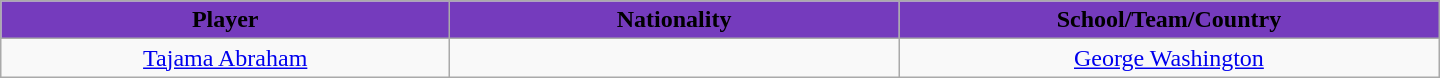<table class="wikitable" style="text-align:center; width:60em">
<tr>
<th style="background: #753BBD" width="10%"><span>Player</span></th>
<th style="background: #753BBD" width="10%"><span>Nationality</span></th>
<th style="background: #753BBD" width="10%"><span>School/Team/Country</span></th>
</tr>
<tr>
<td><a href='#'>Tajama Abraham</a></td>
<td></td>
<td><a href='#'>George Washington</a></td>
</tr>
</table>
